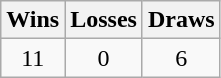<table class="wikitable" style="text-align:center">
<tr>
<th>Wins</th>
<th>Losses</th>
<th>Draws</th>
</tr>
<tr>
<td>11</td>
<td>0</td>
<td>6</td>
</tr>
</table>
